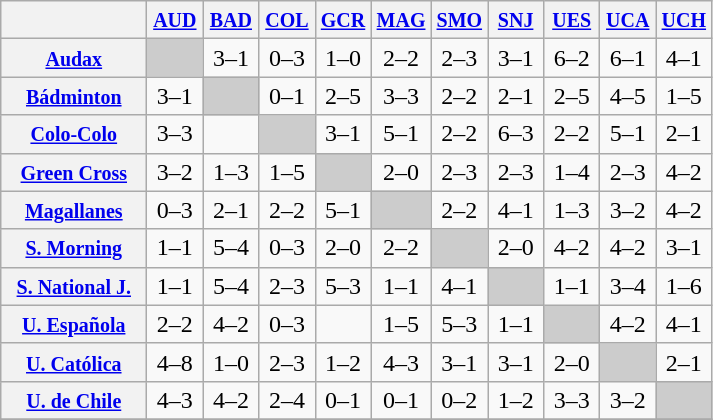<table class="wikitable" style="text-align:center">
<tr>
<th width="90"> </th>
<th width="30"><small><a href='#'>AUD</a></small></th>
<th width="30"><small><a href='#'>BAD</a></small></th>
<th width="30"><small><a href='#'>COL</a></small></th>
<th width="30"><small><a href='#'>GCR</a></small></th>
<th width="30"><small><a href='#'>MAG</a></small></th>
<th width="30"><small><a href='#'>SMO</a></small></th>
<th width="30"><small><a href='#'>SNJ</a></small></th>
<th width="30"><small><a href='#'>UES</a></small></th>
<th width="30"><small><a href='#'>UCA</a></small></th>
<th width="30"><small><a href='#'>UCH</a></small></th>
</tr>
<tr>
<th><small><a href='#'>Audax</a></small></th>
<td bgcolor="#CCCCCC"></td>
<td>3–1</td>
<td>0–3</td>
<td>1–0</td>
<td>2–2</td>
<td>2–3</td>
<td>3–1</td>
<td>6–2</td>
<td>6–1</td>
<td>4–1</td>
</tr>
<tr>
<th><small><a href='#'>Bádminton</a></small></th>
<td>3–1</td>
<td bgcolor="#CCCCCC"></td>
<td>0–1</td>
<td>2–5</td>
<td>3–3</td>
<td>2–2</td>
<td>2–1</td>
<td>2–5</td>
<td>4–5</td>
<td>1–5</td>
</tr>
<tr>
<th><small><a href='#'>Colo-Colo</a></small></th>
<td>3–3</td>
<td></td>
<td bgcolor="#CCCCCC"></td>
<td>3–1</td>
<td>5–1</td>
<td>2–2</td>
<td>6–3</td>
<td>2–2</td>
<td>5–1</td>
<td>2–1</td>
</tr>
<tr>
<th><small><a href='#'>Green Cross</a></small></th>
<td>3–2</td>
<td>1–3</td>
<td>1–5</td>
<td bgcolor="#CCCCCC"></td>
<td>2–0</td>
<td>2–3</td>
<td>2–3</td>
<td>1–4</td>
<td>2–3</td>
<td>4–2</td>
</tr>
<tr>
<th><small><a href='#'>Magallanes</a></small></th>
<td>0–3</td>
<td>2–1</td>
<td>2–2</td>
<td>5–1</td>
<td bgcolor="#CCCCCC"></td>
<td>2–2</td>
<td>4–1</td>
<td>1–3</td>
<td>3–2</td>
<td>4–2</td>
</tr>
<tr>
<th><small><a href='#'>S. Morning</a></small></th>
<td>1–1</td>
<td>5–4</td>
<td>0–3</td>
<td>2–0</td>
<td>2–2</td>
<td bgcolor="#CCCCCC"></td>
<td>2–0</td>
<td>4–2</td>
<td>4–2</td>
<td>3–1</td>
</tr>
<tr>
<th><small><a href='#'>S. National J.</a></small></th>
<td>1–1</td>
<td>5–4</td>
<td>2–3</td>
<td>5–3</td>
<td>1–1</td>
<td>4–1</td>
<td bgcolor="#CCCCCC"></td>
<td>1–1</td>
<td>3–4</td>
<td>1–6</td>
</tr>
<tr>
<th><small><a href='#'>U. Española</a></small></th>
<td>2–2</td>
<td>4–2</td>
<td>0–3</td>
<td></td>
<td>1–5</td>
<td>5–3</td>
<td>1–1</td>
<td bgcolor="#CCCCCC"></td>
<td>4–2</td>
<td>4–1</td>
</tr>
<tr>
<th><small><a href='#'>U. Católica</a></small></th>
<td>4–8</td>
<td>1–0</td>
<td>2–3</td>
<td>1–2</td>
<td>4–3</td>
<td>3–1</td>
<td>3–1</td>
<td>2–0</td>
<td bgcolor="#CCCCCC"></td>
<td>2–1</td>
</tr>
<tr>
<th><small><a href='#'>U. de Chile</a></small></th>
<td>4–3</td>
<td>4–2</td>
<td>2–4</td>
<td>0–1</td>
<td>0–1</td>
<td>0–2</td>
<td>1–2</td>
<td>3–3</td>
<td>3–2</td>
<td bgcolor="#CCCCCC"></td>
</tr>
<tr>
</tr>
</table>
